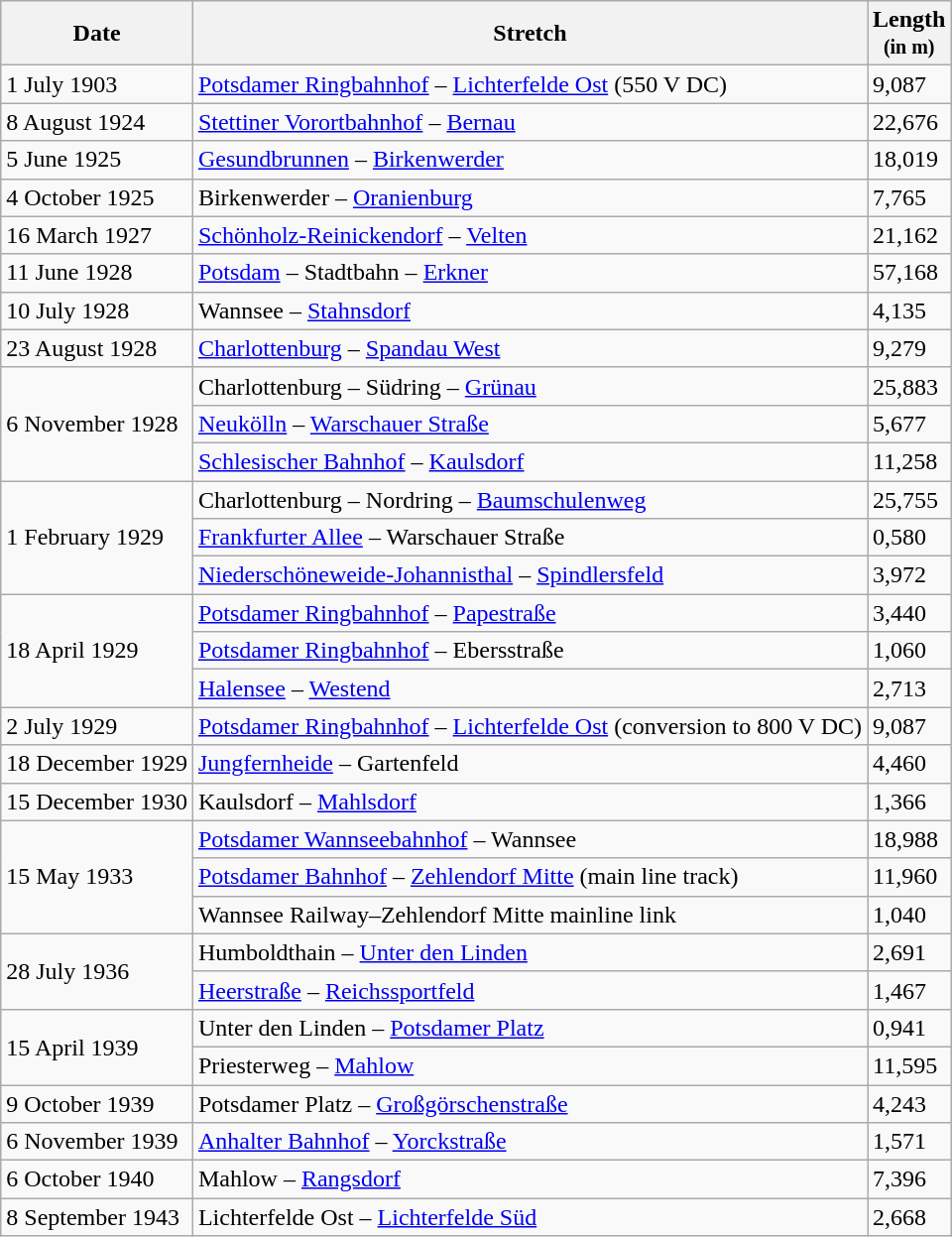<table class="wikitable">
<tr>
<th>Date</th>
<th>Stretch</th>
<th>Length<br><small>(in m)</small></th>
</tr>
<tr>
<td>1 July 1903</td>
<td><a href='#'>Potsdamer Ringbahnhof</a> – <a href='#'>Lichterfelde Ost</a> (550 V DC)</td>
<td>9,087</td>
</tr>
<tr>
<td>8 August 1924</td>
<td><a href='#'>Stettiner Vorortbahnhof</a> – <a href='#'>Bernau</a></td>
<td>22,676</td>
</tr>
<tr>
<td>5 June 1925</td>
<td><a href='#'>Gesundbrunnen</a> – <a href='#'>Birkenwerder</a></td>
<td>18,019</td>
</tr>
<tr>
<td>4 October 1925</td>
<td>Birkenwerder – <a href='#'>Oranienburg</a></td>
<td>7,765</td>
</tr>
<tr>
<td>16 March 1927</td>
<td><a href='#'>Schönholz-Reinickendorf</a> – <a href='#'>Velten</a></td>
<td>21,162</td>
</tr>
<tr>
<td>11 June 1928</td>
<td><a href='#'>Potsdam</a> – Stadtbahn – <a href='#'>Erkner</a></td>
<td>57,168</td>
</tr>
<tr>
<td>10 July 1928</td>
<td>Wannsee – <a href='#'>Stahnsdorf</a></td>
<td>4,135</td>
</tr>
<tr>
<td>23 August 1928</td>
<td><a href='#'>Charlottenburg</a> – <a href='#'>Spandau West</a></td>
<td>9,279</td>
</tr>
<tr>
<td rowspan="3">6 November 1928</td>
<td>Charlottenburg – Südring – <a href='#'>Grünau</a></td>
<td>25,883</td>
</tr>
<tr>
<td><a href='#'>Neukölln</a> – <a href='#'>Warschauer Straße</a></td>
<td>5,677</td>
</tr>
<tr>
<td><a href='#'>Schlesischer Bahnhof</a> – <a href='#'>Kaulsdorf</a></td>
<td>11,258</td>
</tr>
<tr>
<td rowspan="3">1 February 1929</td>
<td>Charlottenburg – Nordring – <a href='#'>Baumschulenweg</a></td>
<td>25,755</td>
</tr>
<tr>
<td><a href='#'>Frankfurter Allee</a> – Warschauer Straße</td>
<td>0,580</td>
</tr>
<tr>
<td><a href='#'>Niederschöneweide-Johannisthal</a> – <a href='#'>Spindlersfeld</a></td>
<td>3,972</td>
</tr>
<tr>
<td rowspan="3">18 April 1929</td>
<td><a href='#'>Potsdamer Ringbahnhof</a> – <a href='#'>Papestraße</a></td>
<td>3,440</td>
</tr>
<tr>
<td><a href='#'>Potsdamer Ringbahnhof</a> – Ebersstraße</td>
<td>1,060</td>
</tr>
<tr>
<td><a href='#'>Halensee</a> – <a href='#'>Westend</a></td>
<td>2,713</td>
</tr>
<tr>
<td>2 July 1929</td>
<td><a href='#'>Potsdamer Ringbahnhof</a> – <a href='#'>Lichterfelde Ost</a> (conversion to 800 V DC)</td>
<td>9,087</td>
</tr>
<tr>
<td>18 December 1929</td>
<td><a href='#'>Jungfernheide</a> – Gartenfeld</td>
<td>4,460</td>
</tr>
<tr>
<td>15 December 1930</td>
<td>Kaulsdorf – <a href='#'>Mahlsdorf</a></td>
<td>1,366</td>
</tr>
<tr>
<td rowspan="3">15 May 1933</td>
<td><a href='#'>Potsdamer Wannseebahnhof</a> – Wannsee</td>
<td>18,988</td>
</tr>
<tr>
<td><a href='#'>Potsdamer Bahnhof</a> – <a href='#'>Zehlendorf Mitte</a> (main line track)</td>
<td>11,960</td>
</tr>
<tr>
<td>Wannsee Railway–Zehlendorf Mitte mainline link</td>
<td>1,040</td>
</tr>
<tr>
<td rowspan="2">28 July 1936</td>
<td>Humboldthain – <a href='#'>Unter den Linden</a></td>
<td>2,691</td>
</tr>
<tr>
<td><a href='#'>Heerstraße</a> – <a href='#'>Reichssportfeld</a></td>
<td>1,467</td>
</tr>
<tr>
<td rowspan="2">15 April 1939</td>
<td>Unter den Linden – <a href='#'>Potsdamer Platz</a></td>
<td>0,941</td>
</tr>
<tr>
<td>Priesterweg – <a href='#'>Mahlow</a></td>
<td>11,595</td>
</tr>
<tr>
<td>9 October 1939</td>
<td>Potsdamer Platz – <a href='#'>Großgörschenstraße</a></td>
<td>4,243</td>
</tr>
<tr>
<td>6 November 1939</td>
<td><a href='#'>Anhalter Bahnhof</a> – <a href='#'>Yorckstraße</a></td>
<td>1,571</td>
</tr>
<tr>
<td>6 October 1940</td>
<td>Mahlow – <a href='#'>Rangsdorf</a></td>
<td>7,396</td>
</tr>
<tr>
<td>8 September 1943</td>
<td>Lichterfelde Ost – <a href='#'>Lichterfelde Süd</a></td>
<td>2,668</td>
</tr>
</table>
